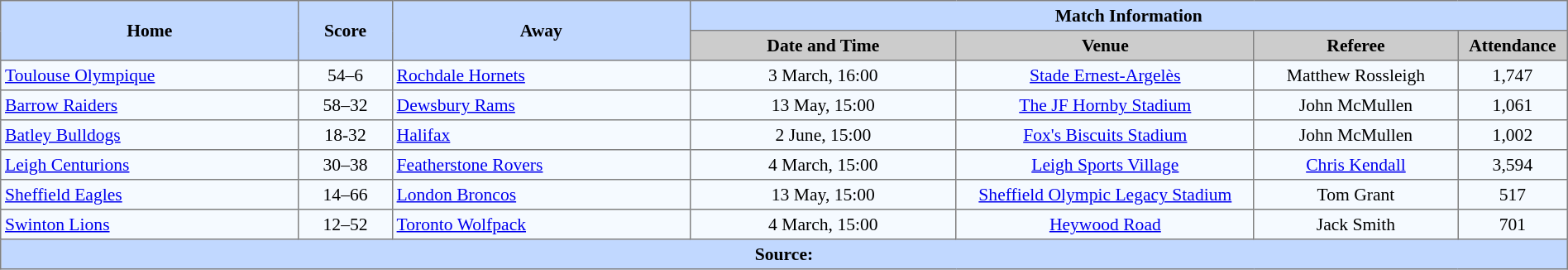<table border="1" cellpadding="3" cellspacing="0" style="border-collapse:collapse; font-size:90%; text-align:center; width:100%;">
<tr style="background:#c1d8ff;">
<th rowspan="2" style="width:19%;">Home</th>
<th rowspan="2" style="width:6%;">Score</th>
<th rowspan="2" style="width:19%;">Away</th>
<th colspan=4>Match Information</th>
</tr>
<tr style="background:#ccc;">
<th width=17%>Date and Time</th>
<th width=19%>Venue</th>
<th width=13%>Referee</th>
<th width=7%>Attendance</th>
</tr>
<tr style="background:#f5faff;">
<td align=left> <a href='#'>Toulouse Olympique</a></td>
<td>54–6</td>
<td align=left> <a href='#'>Rochdale Hornets</a></td>
<td>3 March, 16:00</td>
<td><a href='#'>Stade Ernest-Argelès</a></td>
<td>Matthew Rossleigh</td>
<td>1,747</td>
</tr>
<tr style="background:#f5faff;">
<td align=left> <a href='#'>Barrow Raiders</a></td>
<td>58–32</td>
<td align=left> <a href='#'>Dewsbury Rams</a></td>
<td>13 May, 15:00</td>
<td><a href='#'>The JF Hornby Stadium</a></td>
<td>John McMullen</td>
<td>1,061</td>
</tr>
<tr style="background:#f5faff;">
<td align=left> <a href='#'>Batley Bulldogs</a></td>
<td>18-32</td>
<td align=left> <a href='#'>Halifax</a></td>
<td>2 June, 15:00</td>
<td><a href='#'>Fox's Biscuits Stadium</a></td>
<td>John McMullen</td>
<td>1,002</td>
</tr>
<tr style="background:#f5faff;">
<td align=left> <a href='#'>Leigh Centurions</a></td>
<td>30–38</td>
<td align=left> <a href='#'>Featherstone Rovers</a></td>
<td>4 March, 15:00</td>
<td><a href='#'>Leigh Sports Village</a></td>
<td><a href='#'>Chris Kendall</a></td>
<td>3,594</td>
</tr>
<tr style="background:#f5faff;">
<td align=left> <a href='#'>Sheffield Eagles</a></td>
<td>14–66 </td>
<td align=left> <a href='#'>London Broncos</a></td>
<td>13 May, 15:00</td>
<td><a href='#'>Sheffield Olympic Legacy Stadium</a></td>
<td>Tom Grant</td>
<td>517</td>
</tr>
<tr style="background:#f5faff;">
<td align=left> <a href='#'>Swinton Lions</a></td>
<td>12–52</td>
<td align=left> <a href='#'>Toronto Wolfpack</a></td>
<td>4 March, 15:00</td>
<td><a href='#'>Heywood Road</a></td>
<td>Jack Smith</td>
<td>701</td>
</tr>
<tr style="background:#c1d8ff;">
<th colspan=7>Source:</th>
</tr>
</table>
